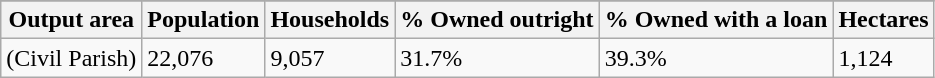<table class="wikitable">
<tr>
</tr>
<tr>
<th>Output area</th>
<th>Population</th>
<th>Households</th>
<th>% Owned outright</th>
<th>% Owned with a loan</th>
<th>Hectares</th>
</tr>
<tr>
<td>(Civil Parish)</td>
<td>22,076</td>
<td>9,057</td>
<td>31.7%</td>
<td>39.3%</td>
<td>1,124</td>
</tr>
</table>
